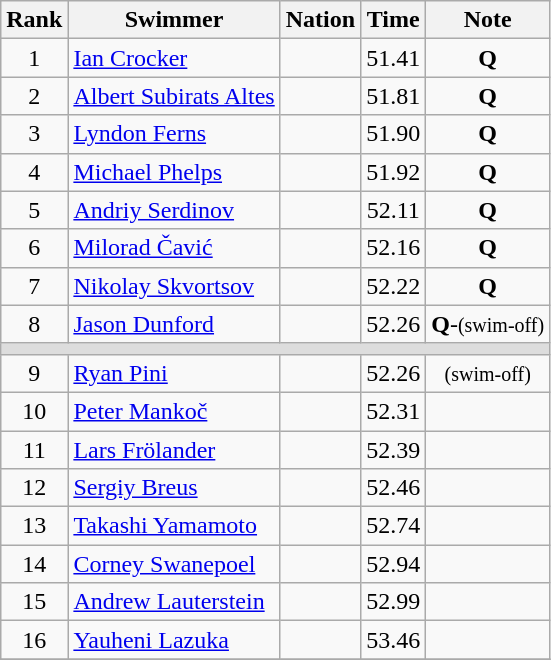<table class="wikitable" style="text-align:center">
<tr>
<th>Rank</th>
<th>Swimmer</th>
<th>Nation</th>
<th>Time</th>
<th>Note</th>
</tr>
<tr>
<td>1</td>
<td align=left><a href='#'>Ian Crocker</a></td>
<td align=left></td>
<td>51.41</td>
<td><strong>Q</strong></td>
</tr>
<tr>
<td>2</td>
<td align=left><a href='#'>Albert Subirats Altes</a></td>
<td align=left></td>
<td>51.81</td>
<td><strong>Q</strong></td>
</tr>
<tr>
<td>3</td>
<td align=left><a href='#'>Lyndon Ferns</a></td>
<td align=left></td>
<td>51.90</td>
<td><strong>Q</strong></td>
</tr>
<tr>
<td>4</td>
<td align=left><a href='#'>Michael Phelps</a></td>
<td align=left></td>
<td>51.92</td>
<td><strong>Q</strong></td>
</tr>
<tr>
<td>5</td>
<td align=left><a href='#'>Andriy Serdinov</a></td>
<td align=left></td>
<td>52.11</td>
<td><strong>Q</strong></td>
</tr>
<tr>
<td>6</td>
<td align=left><a href='#'>Milorad Čavić</a></td>
<td align=left></td>
<td>52.16</td>
<td><strong>Q</strong></td>
</tr>
<tr>
<td>7</td>
<td align=left><a href='#'>Nikolay Skvortsov</a></td>
<td align=left></td>
<td>52.22</td>
<td><strong>Q</strong></td>
</tr>
<tr>
<td>8</td>
<td align=left><a href='#'>Jason Dunford</a></td>
<td align=left></td>
<td>52.26</td>
<td><strong>Q</strong>-<small>(swim-off)</small></td>
</tr>
<tr bgcolor=#DDDDDD>
<td colspan=5></td>
</tr>
<tr>
<td>9</td>
<td align=left><a href='#'>Ryan Pini</a></td>
<td align=left></td>
<td>52.26</td>
<td><small>(swim-off)</small></td>
</tr>
<tr>
<td>10</td>
<td align=left><a href='#'>Peter Mankoč</a></td>
<td align=left></td>
<td>52.31</td>
<td></td>
</tr>
<tr>
<td>11</td>
<td align=left><a href='#'>Lars Frölander</a></td>
<td align=left></td>
<td>52.39</td>
<td></td>
</tr>
<tr>
<td>12</td>
<td align=left><a href='#'>Sergiy Breus</a></td>
<td align=left></td>
<td>52.46</td>
<td></td>
</tr>
<tr>
<td>13</td>
<td align=left><a href='#'>Takashi Yamamoto</a></td>
<td align=left></td>
<td>52.74</td>
<td></td>
</tr>
<tr>
<td>14</td>
<td align=left><a href='#'>Corney Swanepoel</a></td>
<td align=left></td>
<td>52.94</td>
<td></td>
</tr>
<tr>
<td>15</td>
<td align=left><a href='#'>Andrew Lauterstein</a></td>
<td align=left></td>
<td>52.99</td>
<td></td>
</tr>
<tr>
<td>16</td>
<td align=left><a href='#'>Yauheni Lazuka</a></td>
<td align=left></td>
<td>53.46</td>
<td></td>
</tr>
<tr>
</tr>
</table>
